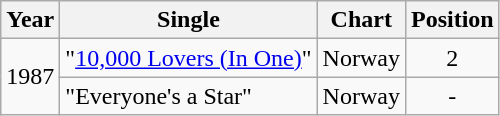<table class="wikitable">
<tr>
<th>Year</th>
<th>Single</th>
<th>Chart</th>
<th>Position</th>
</tr>
<tr>
<td rowspan="2">1987</td>
<td>"<a href='#'>10,000 Lovers (In One)</a>"</td>
<td>Norway</td>
<td align="center">2</td>
</tr>
<tr>
<td>"Everyone's a Star"</td>
<td>Norway</td>
<td align="center">-</td>
</tr>
</table>
